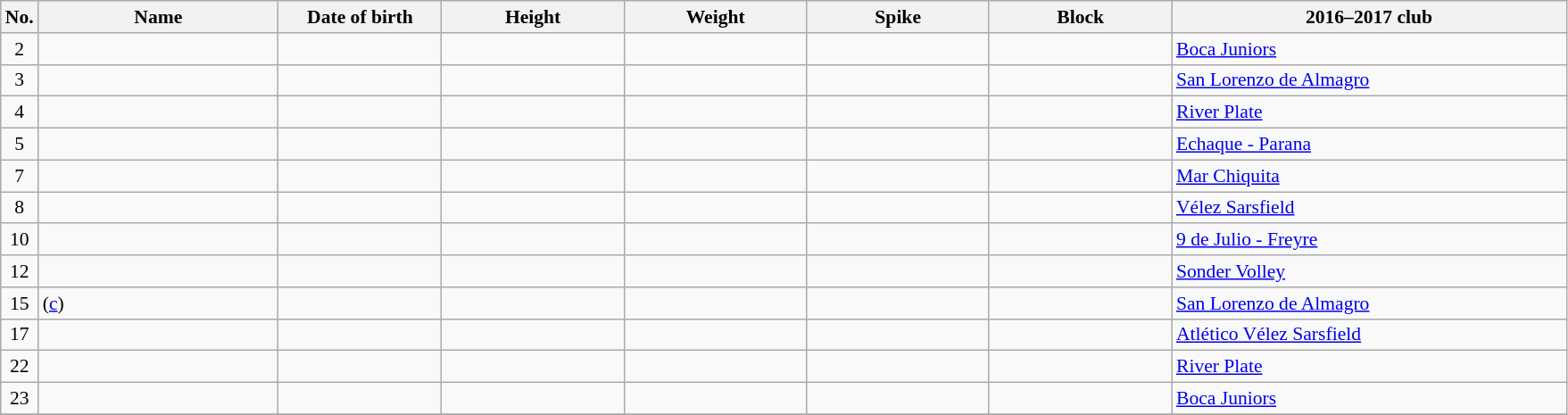<table class="wikitable sortable" style="font-size:90%; text-align:center;">
<tr>
<th>No.</th>
<th style="width:12em">Name</th>
<th style="width:8em">Date of birth</th>
<th style="width:9em">Height</th>
<th style="width:9em">Weight</th>
<th style="width:9em">Spike</th>
<th style="width:9em">Block</th>
<th style="width:20em">2016–2017 club</th>
</tr>
<tr>
<td>2</td>
<td align=left></td>
<td align=right></td>
<td></td>
<td></td>
<td></td>
<td></td>
<td align=left> <a href='#'>Boca Juniors</a></td>
</tr>
<tr>
<td>3</td>
<td align=left></td>
<td align=right></td>
<td></td>
<td></td>
<td></td>
<td></td>
<td align=left> <a href='#'>San Lorenzo de Almagro</a></td>
</tr>
<tr>
<td>4</td>
<td align=left></td>
<td align=right></td>
<td></td>
<td></td>
<td></td>
<td></td>
<td align=left> <a href='#'>River Plate</a></td>
</tr>
<tr>
<td>5</td>
<td align=left></td>
<td align=right></td>
<td></td>
<td></td>
<td></td>
<td></td>
<td align=left> <a href='#'>Echaque - Parana</a></td>
</tr>
<tr>
<td>7</td>
<td align=left></td>
<td align=right></td>
<td></td>
<td></td>
<td></td>
<td></td>
<td align=left> <a href='#'>Mar Chiquita</a></td>
</tr>
<tr>
<td>8</td>
<td align=left></td>
<td align=right></td>
<td></td>
<td></td>
<td></td>
<td></td>
<td align=left> <a href='#'>Vélez Sarsfield</a></td>
</tr>
<tr>
<td>10</td>
<td align=left></td>
<td align=right></td>
<td></td>
<td></td>
<td></td>
<td></td>
<td align=left> <a href='#'>9 de Julio - Freyre</a></td>
</tr>
<tr>
<td>12</td>
<td align=left></td>
<td align=right></td>
<td></td>
<td></td>
<td></td>
<td></td>
<td align=left> <a href='#'>Sonder Volley</a></td>
</tr>
<tr>
<td>15</td>
<td align=left> (<a href='#'>c</a>)</td>
<td align=right></td>
<td></td>
<td></td>
<td></td>
<td></td>
<td align=left> <a href='#'>San Lorenzo de Almagro</a></td>
</tr>
<tr>
<td>17</td>
<td align=left></td>
<td align=right></td>
<td></td>
<td></td>
<td></td>
<td></td>
<td align=left> <a href='#'>Atlético Vélez Sarsfield</a></td>
</tr>
<tr>
<td>22</td>
<td align=left></td>
<td align=right></td>
<td></td>
<td></td>
<td></td>
<td></td>
<td align=left> <a href='#'>River Plate</a></td>
</tr>
<tr>
<td>23</td>
<td align=left></td>
<td align=right></td>
<td></td>
<td></td>
<td></td>
<td></td>
<td align=left> <a href='#'>Boca Juniors</a></td>
</tr>
<tr>
</tr>
</table>
